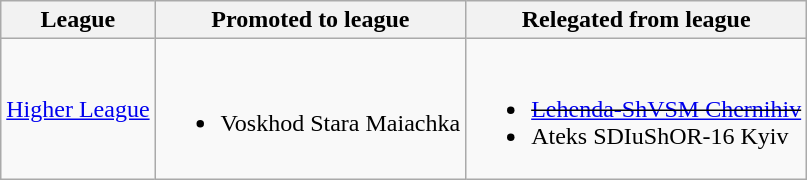<table class="wikitable">
<tr>
<th colspan=2>League</th>
<th>Promoted to league</th>
<th>Relegated from league</th>
</tr>
<tr>
<td colspan=2><a href='#'>Higher League</a></td>
<td><br><ul><li>Voskhod Stara Maiachka</li></ul></td>
<td><br><ul><li><del><a href='#'>Lehenda-ShVSM Chernihiv</a></del></li><li>Ateks SDIuShOR-16 Kyiv</li></ul></td>
</tr>
</table>
